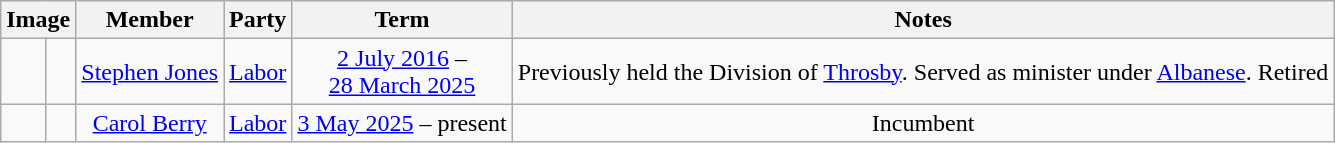<table class=wikitable style="text-align:center">
<tr>
<th colspan=2>Image</th>
<th>Member</th>
<th>Party</th>
<th>Term</th>
<th>Notes</th>
</tr>
<tr>
<td> </td>
<td></td>
<td><a href='#'>Stephen Jones</a><br></td>
<td><a href='#'>Labor</a></td>
<td nowrap><a href='#'>2 July 2016</a> –<br><a href='#'>28 March 2025</a></td>
<td>Previously held the Division of <a href='#'>Throsby</a>. Served as minister under <a href='#'>Albanese</a>. Retired</td>
</tr>
<tr>
<td> </td>
<td></td>
<td><a href='#'>Carol Berry</a></td>
<td><a href='#'>Labor</a></td>
<td><a href='#'>3 May 2025</a> – present</td>
<td>Incumbent</td>
</tr>
</table>
